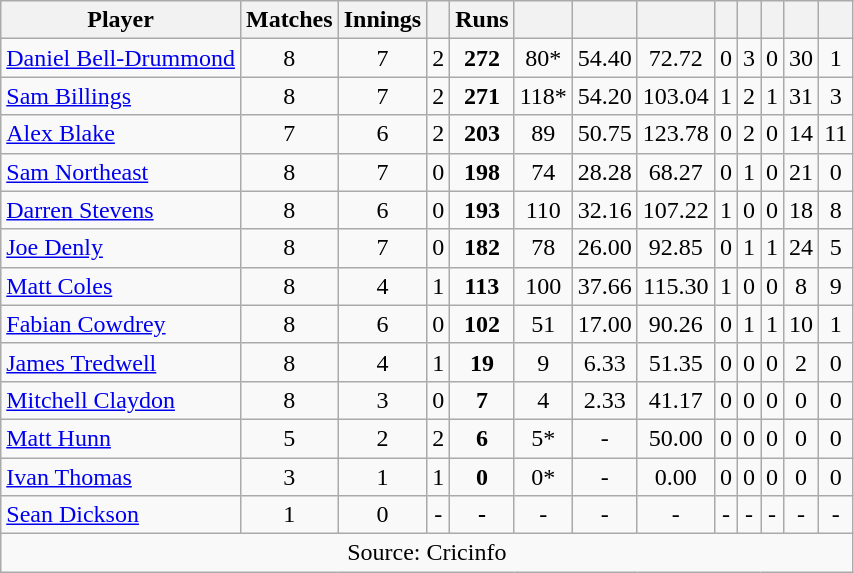<table class="wikitable" style="text-align:center">
<tr>
<th>Player</th>
<th>Matches</th>
<th>Innings</th>
<th></th>
<th>Runs</th>
<th></th>
<th></th>
<th></th>
<th></th>
<th></th>
<th></th>
<th></th>
<th></th>
</tr>
<tr>
<td align="left"><a href='#'>Daniel Bell-Drummond</a></td>
<td>8</td>
<td>7</td>
<td>2</td>
<td><strong>272</strong></td>
<td>80*</td>
<td>54.40</td>
<td>72.72</td>
<td>0</td>
<td>3</td>
<td>0</td>
<td>30</td>
<td>1</td>
</tr>
<tr>
<td align="left"><a href='#'>Sam Billings</a></td>
<td>8</td>
<td>7</td>
<td>2</td>
<td><strong>271</strong></td>
<td>118*</td>
<td>54.20</td>
<td>103.04</td>
<td>1</td>
<td>2</td>
<td>1</td>
<td>31</td>
<td>3</td>
</tr>
<tr>
<td align="left"><a href='#'>Alex Blake</a></td>
<td>7</td>
<td>6</td>
<td>2</td>
<td><strong>203</strong></td>
<td>89</td>
<td>50.75</td>
<td>123.78</td>
<td>0</td>
<td>2</td>
<td>0</td>
<td>14</td>
<td>11</td>
</tr>
<tr>
<td align="left"><a href='#'>Sam Northeast</a></td>
<td>8</td>
<td>7</td>
<td>0</td>
<td><strong>198</strong></td>
<td>74</td>
<td>28.28</td>
<td>68.27</td>
<td>0</td>
<td>1</td>
<td>0</td>
<td>21</td>
<td>0</td>
</tr>
<tr>
<td align="left"><a href='#'>Darren Stevens</a></td>
<td>8</td>
<td>6</td>
<td>0</td>
<td><strong>193</strong></td>
<td>110</td>
<td>32.16</td>
<td>107.22</td>
<td>1</td>
<td>0</td>
<td>0</td>
<td>18</td>
<td>8</td>
</tr>
<tr>
<td align="left"><a href='#'>Joe Denly</a></td>
<td>8</td>
<td>7</td>
<td>0</td>
<td><strong>182</strong></td>
<td>78</td>
<td>26.00</td>
<td>92.85</td>
<td>0</td>
<td>1</td>
<td>1</td>
<td>24</td>
<td>5</td>
</tr>
<tr>
<td align="left"><a href='#'>Matt Coles</a></td>
<td>8</td>
<td>4</td>
<td>1</td>
<td><strong>113</strong></td>
<td>100</td>
<td>37.66</td>
<td>115.30</td>
<td>1</td>
<td>0</td>
<td>0</td>
<td>8</td>
<td>9</td>
</tr>
<tr>
<td align="left"><a href='#'>Fabian Cowdrey</a></td>
<td>8</td>
<td>6</td>
<td>0</td>
<td><strong>102</strong></td>
<td>51</td>
<td>17.00</td>
<td>90.26</td>
<td>0</td>
<td>1</td>
<td>1</td>
<td>10</td>
<td>1</td>
</tr>
<tr>
<td align="left"><a href='#'>James Tredwell</a></td>
<td>8</td>
<td>4</td>
<td>1</td>
<td><strong>19</strong></td>
<td>9</td>
<td>6.33</td>
<td>51.35</td>
<td>0</td>
<td>0</td>
<td>0</td>
<td>2</td>
<td>0</td>
</tr>
<tr>
<td align="left"><a href='#'>Mitchell Claydon</a></td>
<td>8</td>
<td>3</td>
<td>0</td>
<td><strong>7</strong></td>
<td>4</td>
<td>2.33</td>
<td>41.17</td>
<td>0</td>
<td>0</td>
<td>0</td>
<td>0</td>
<td>0</td>
</tr>
<tr>
<td align="left"><a href='#'>Matt Hunn</a></td>
<td>5</td>
<td>2</td>
<td>2</td>
<td><strong>6</strong></td>
<td>5*</td>
<td>-</td>
<td>50.00</td>
<td>0</td>
<td>0</td>
<td>0</td>
<td>0</td>
<td>0</td>
</tr>
<tr>
<td align="left"><a href='#'>Ivan Thomas</a></td>
<td>3</td>
<td>1</td>
<td>1</td>
<td><strong>0</strong></td>
<td>0*</td>
<td>-</td>
<td>0.00</td>
<td>0</td>
<td>0</td>
<td>0</td>
<td>0</td>
<td>0</td>
</tr>
<tr>
<td align="left"><a href='#'>Sean Dickson</a></td>
<td>1</td>
<td>0</td>
<td>-</td>
<td><strong>-</strong></td>
<td>-</td>
<td>-</td>
<td>-</td>
<td>-</td>
<td>-</td>
<td>-</td>
<td>-</td>
<td>-</td>
</tr>
<tr>
<td colspan="13">Source: Cricinfo</td>
</tr>
</table>
